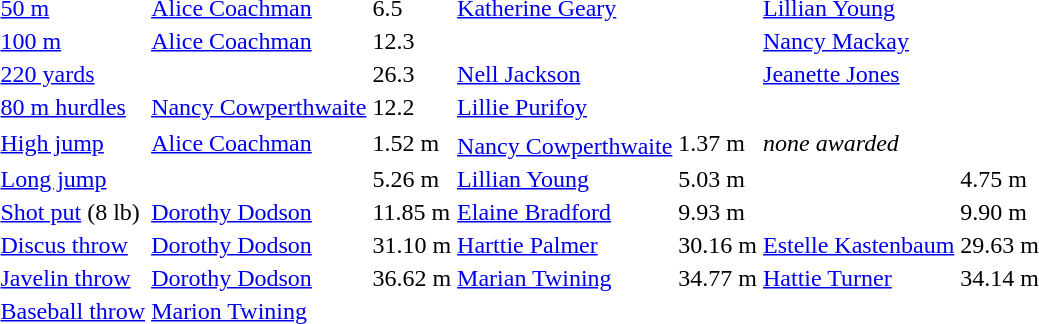<table>
<tr>
<td><a href='#'>50 m</a></td>
<td><a href='#'>Alice Coachman</a></td>
<td>6.5</td>
<td><a href='#'>Katherine Geary</a></td>
<td></td>
<td><a href='#'>Lillian Young</a></td>
<td></td>
</tr>
<tr>
<td><a href='#'>100 m</a></td>
<td><a href='#'>Alice Coachman</a></td>
<td>12.3</td>
<td></td>
<td></td>
<td><a href='#'>Nancy Mackay</a></td>
<td></td>
</tr>
<tr>
<td><a href='#'>220 yards</a></td>
<td></td>
<td>26.3</td>
<td><a href='#'>Nell Jackson</a></td>
<td></td>
<td><a href='#'>Jeanette Jones</a></td>
<td></td>
</tr>
<tr>
<td><a href='#'>80 m hurdles</a></td>
<td><a href='#'>Nancy Cowperthwaite</a></td>
<td>12.2</td>
<td><a href='#'>Lillie Purifoy</a></td>
<td></td>
<td></td>
<td></td>
</tr>
<tr>
<td rowspan=2><a href='#'>High jump</a></td>
<td rowspan=2><a href='#'>Alice Coachman</a></td>
<td rowspan=2>1.52 m</td>
<td></td>
<td rowspan=2>1.37 m</td>
<td rowspan=2 colspan=2><em>none awarded</em></td>
</tr>
<tr>
<td rowspan=1><a href='#'>Nancy Cowperthwaite</a></td>
</tr>
<tr>
<td><a href='#'>Long jump</a></td>
<td></td>
<td>5.26 m</td>
<td><a href='#'>Lillian Young</a></td>
<td>5.03 m</td>
<td></td>
<td>4.75 m</td>
</tr>
<tr>
<td><a href='#'>Shot put</a> (8 lb)</td>
<td><a href='#'>Dorothy Dodson</a></td>
<td>11.85 m</td>
<td><a href='#'>Elaine Bradford</a></td>
<td>9.93 m</td>
<td></td>
<td>9.90 m</td>
</tr>
<tr>
<td><a href='#'>Discus throw</a></td>
<td><a href='#'>Dorothy Dodson</a></td>
<td>31.10 m</td>
<td><a href='#'>Harttie Palmer</a></td>
<td>30.16 m</td>
<td><a href='#'>Estelle Kastenbaum</a></td>
<td>29.63 m</td>
</tr>
<tr>
<td><a href='#'>Javelin throw</a></td>
<td><a href='#'>Dorothy Dodson</a></td>
<td>36.62 m</td>
<td><a href='#'>Marian Twining</a></td>
<td>34.77 m</td>
<td><a href='#'>Hattie Turner</a></td>
<td>34.14 m</td>
</tr>
<tr>
<td><a href='#'>Baseball throw</a></td>
<td><a href='#'>Marion Twining</a></td>
<td></td>
<td></td>
<td></td>
<td></td>
<td></td>
</tr>
</table>
